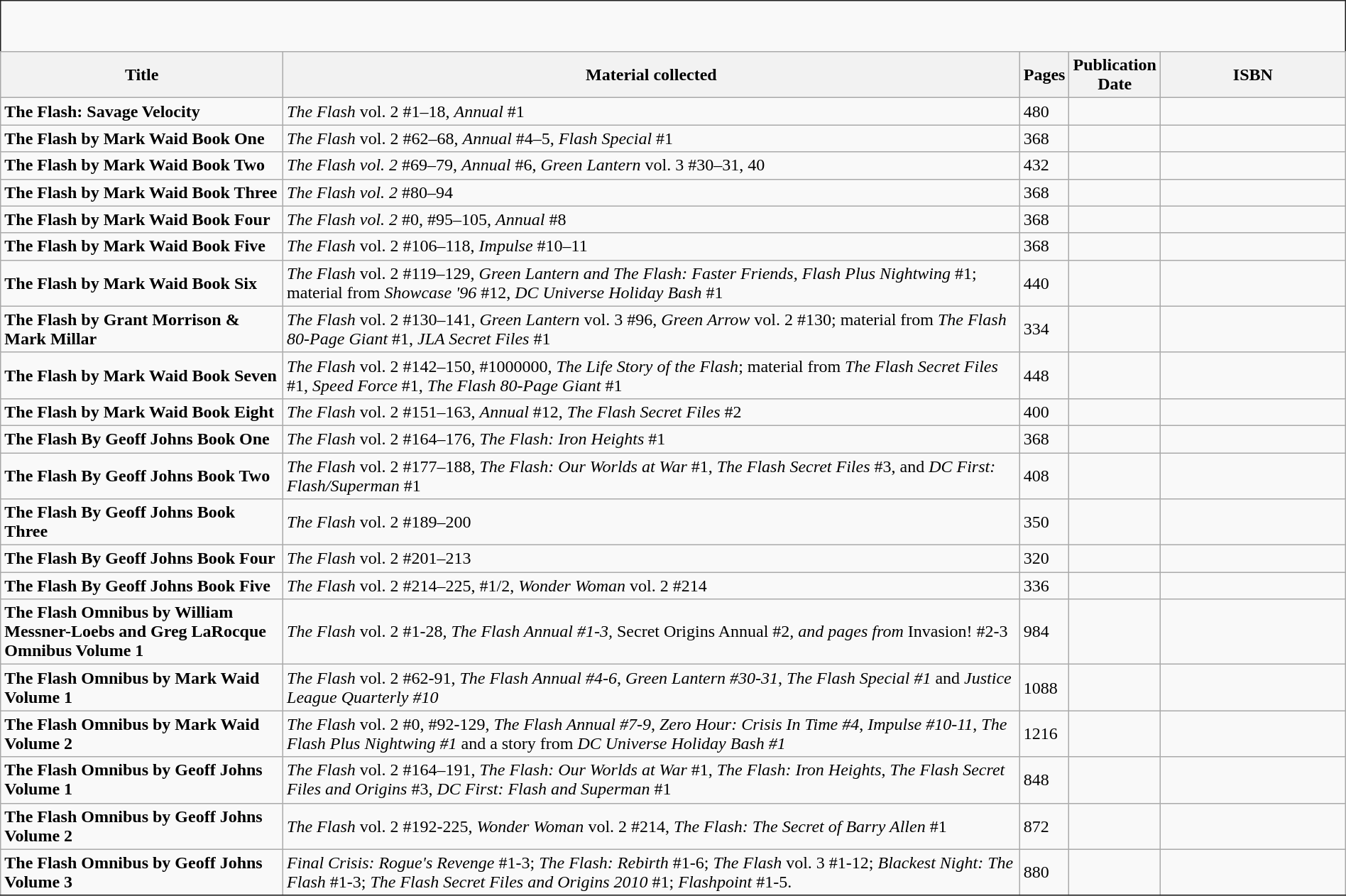<table width="100%" class="wikitable sortable" style="padding:0px 0px 0px 25px; border:1px solid #212121;">
<tr style="height: 3em;">
</tr>
<tr>
<th ! width="21%">Title</th>
<th>Material collected</th>
<th class="unsortable" width="1%">Pages</th>
<th width="1%">Publication Date</th>
<th width="13.77%">ISBN</th>
</tr>
<tr>
<td><strong>The Flash: Savage Velocity</strong></td>
<td><em>The Flash</em> vol. 2 #1–18, <em>Annual</em> #1</td>
<td>480</td>
<td></td>
<td align="right"></td>
</tr>
<tr>
<td><strong>The Flash by Mark Waid Book One</strong></td>
<td><em>The Flash</em> vol. 2 #62–68, <em>Annual</em> #4–5, <em>Flash Special</em> #1</td>
<td>368</td>
<td></td>
<td align="right"></td>
</tr>
<tr>
<td><strong>The Flash by Mark Waid Book Two</strong></td>
<td><em>The Flash vol. 2</em> #69–79, <em>Annual</em> #6, <em>Green Lantern</em> vol. 3 #30–31, 40</td>
<td>432</td>
<td></td>
<td align="right"></td>
</tr>
<tr>
<td><strong>The Flash by Mark Waid Book Three</strong></td>
<td><em>The Flash vol. 2</em> #80–94</td>
<td>368</td>
<td></td>
<td align="right"></td>
</tr>
<tr>
<td><strong>The Flash by Mark Waid Book Four</strong></td>
<td><em>The Flash</em> <em>vol. 2</em> #0, #95–105, <em>Annual</em> #8</td>
<td>368</td>
<td></td>
<td align="right"></td>
</tr>
<tr>
<td><strong>The Flash by Mark Waid Book Five</strong></td>
<td><em>The Flash</em> vol. 2 #106–118, <em>Impulse</em> #10–11</td>
<td>368</td>
<td></td>
<td align="right"></td>
</tr>
<tr>
<td><strong>The Flash by Mark Waid Book Six</strong></td>
<td><em>The Flash</em> vol. 2 #119–129, <em>Green Lantern and The Flash: Faster Friends</em>, <em>Flash Plus Nightwing</em> #1; material from <em>Showcase '96</em> #12, <em>DC Universe Holiday Bash</em> #1</td>
<td>440</td>
<td></td>
<td align="right"></td>
</tr>
<tr>
<td><strong>The Flash by Grant Morrison & Mark Millar</strong></td>
<td><em>The Flash</em> vol. 2 #130–141, <em>Green Lantern</em> vol. 3 #96, <em>Green Arrow</em> vol. 2 #130; material from <em>The Flash 80-Page Giant</em> #1, <em>JLA Secret Files</em> #1</td>
<td>334</td>
<td></td>
<td align="right"></td>
</tr>
<tr>
<td><strong>The Flash by Mark Waid Book Seven</strong></td>
<td><em>The Flash</em> vol. 2 #142–150, #1000000, <em>The Life Story of the Flash</em>; material from <em>The Flash Secret Files</em> #1, <em>Speed Force</em> #1, <em>The Flash 80-Page Giant</em> #1</td>
<td>448</td>
<td></td>
<td align="right"></td>
</tr>
<tr>
<td><strong>The Flash by Mark Waid Book Eight</strong></td>
<td><em>The Flash</em> vol. 2 #151–163, <em>Annual</em> #12, <em>The Flash Secret Files</em> #2</td>
<td>400</td>
<td></td>
<td align="right"></td>
</tr>
<tr>
<td><strong>The Flash By Geoff Johns Book One</strong></td>
<td><em>The Flash</em> vol. 2 #164–176, <em>The Flash: Iron Heights</em> #1</td>
<td>368</td>
<td></td>
<td align="right"></td>
</tr>
<tr>
<td><strong>The Flash By Geoff Johns Book Two</strong></td>
<td><em>The Flash</em> vol. 2 #177–188, <em>The Flash: Our Worlds at War</em> #1, <em>The Flash Secret Files</em> #3, and <em>DC First: Flash/Superman</em> #1</td>
<td>408</td>
<td></td>
<td align="right"></td>
</tr>
<tr>
<td><strong>The Flash By Geoff Johns Book Three</strong></td>
<td><em>The Flash</em> vol. 2 #189–200</td>
<td>350</td>
<td></td>
<td align="right"></td>
</tr>
<tr>
<td><strong>The Flash By Geoff Johns Book Four</strong></td>
<td><em>The Flash</em> vol. 2 #201–213</td>
<td>320</td>
<td></td>
<td align="right"></td>
</tr>
<tr>
<td><strong>The Flash By Geoff Johns Book Five</strong></td>
<td><em>The Flash</em> vol. 2 #214–225, #1/2, <em>Wonder Woman</em> vol. 2 #214</td>
<td>336</td>
<td></td>
<td align="right"></td>
</tr>
<tr>
<td><strong>The Flash Omnibus by William Messner-Loebs and Greg LaRocque Omnibus Volume 1</strong></td>
<td><em>The Flash</em> vol. 2 #1-28, <em>The Flash Annual #1-3, </em>Secret Origins Annual #2<em>, and pages from </em>Invasion! #2-3</td>
<td>984</td>
<td></td>
<td align="right"></td>
</tr>
<tr>
<td><strong>The Flash Omnibus by Mark Waid Volume 1</strong></td>
<td><em>The Flash</em> vol. 2 #62-91, <em>The Flash Annual #4-6</em>, <em>Green Lantern #30-31</em>, <em>The Flash Special #1</em> and <em>Justice League Quarterly #10</em></td>
<td>1088</td>
<td></td>
<td align="right"></td>
</tr>
<tr>
<td><strong>The Flash Omnibus by Mark Waid Volume 2</strong></td>
<td><em>The Flash</em> vol. 2 #0, #92-129, <em>The Flash Annual #7-9</em>, <em>Zero Hour: Crisis In Time #4</em>, <em>Impulse #10-11</em>, <em>The Flash Plus Nightwing #1</em> and a story from <em>DC Universe Holiday Bash #1</em></td>
<td>1216</td>
<td></td>
<td align="right"></td>
</tr>
<tr>
<td><strong>The Flash Omnibus by Geoff Johns Volume 1</strong></td>
<td><em>The Flash</em> vol. 2 #164–191, <em>The Flash: Our Worlds at War</em> #1, <em>The Flash: Iron Heights</em>, <em>The Flash Secret Files and Origins</em> #3, <em>DC First: Flash and Superman</em> #1</td>
<td>848</td>
<td></td>
<td align="right"></td>
</tr>
<tr>
<td><strong>The Flash Omnibus by Geoff Johns Volume 2</strong></td>
<td><em>The Flash</em> vol. 2 #192-225, <em>Wonder Woman</em> vol. 2 #214, <em>The Flash: The Secret of Barry Allen</em> #1</td>
<td>872</td>
<td></td>
<td align="right"></td>
</tr>
<tr>
<td><strong>The Flash Omnibus by Geoff Johns Volume 3</strong></td>
<td><em>Final Crisis: Rogue's Revenge</em> #1-3; <em>The Flash: Rebirth</em> #1-6; <em>The Flash</em> vol. 3 #1-12; <em>Blackest Night: The Flash</em> #1-3; <em>The Flash Secret Files and Origins 2010</em> #1; <em>Flashpoint</em> #1-5.</td>
<td>880</td>
<td></td>
<td align="right"></td>
</tr>
<tr>
</tr>
</table>
